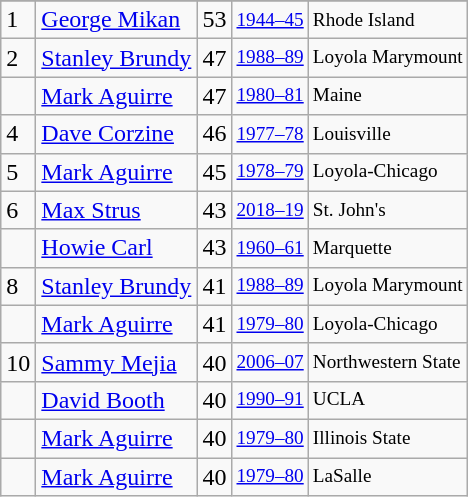<table class="wikitable">
<tr>
</tr>
<tr>
<td>1</td>
<td><a href='#'>George Mikan</a></td>
<td>53</td>
<td style="font-size:80%;"><a href='#'>1944–45</a></td>
<td style="font-size:80%;">Rhode Island</td>
</tr>
<tr>
<td>2</td>
<td><a href='#'>Stanley Brundy</a></td>
<td>47</td>
<td style="font-size:80%;"><a href='#'>1988–89</a></td>
<td style="font-size:80%;">Loyola Marymount</td>
</tr>
<tr>
<td></td>
<td><a href='#'>Mark Aguirre</a></td>
<td>47</td>
<td style="font-size:80%;"><a href='#'>1980–81</a></td>
<td style="font-size:80%;">Maine</td>
</tr>
<tr>
<td>4</td>
<td><a href='#'>Dave Corzine</a></td>
<td>46</td>
<td style="font-size:80%;"><a href='#'>1977–78</a></td>
<td style="font-size:80%;">Louisville</td>
</tr>
<tr>
<td>5</td>
<td><a href='#'>Mark Aguirre</a></td>
<td>45</td>
<td style="font-size:80%;"><a href='#'>1978–79</a></td>
<td style="font-size:80%;">Loyola-Chicago</td>
</tr>
<tr>
<td>6</td>
<td><a href='#'>Max Strus</a></td>
<td>43</td>
<td style="font-size:80%;"><a href='#'>2018–19</a></td>
<td style="font-size:80%;">St. John's</td>
</tr>
<tr>
<td></td>
<td><a href='#'>Howie Carl</a></td>
<td>43</td>
<td style="font-size:80%;"><a href='#'>1960–61</a></td>
<td style="font-size:80%;">Marquette</td>
</tr>
<tr>
<td>8</td>
<td><a href='#'>Stanley Brundy</a></td>
<td>41</td>
<td style="font-size:80%;"><a href='#'>1988–89</a></td>
<td style="font-size:80%;">Loyola Marymount</td>
</tr>
<tr>
<td></td>
<td><a href='#'>Mark Aguirre</a></td>
<td>41</td>
<td style="font-size:80%;"><a href='#'>1979–80</a></td>
<td style="font-size:80%;">Loyola-Chicago</td>
</tr>
<tr>
<td>10</td>
<td><a href='#'>Sammy Mejia</a></td>
<td>40</td>
<td style="font-size:80%;"><a href='#'>2006–07</a></td>
<td style="font-size:80%;">Northwestern State</td>
</tr>
<tr>
<td></td>
<td><a href='#'>David Booth</a></td>
<td>40</td>
<td style="font-size:80%;"><a href='#'>1990–91</a></td>
<td style="font-size:80%;">UCLA</td>
</tr>
<tr>
<td></td>
<td><a href='#'>Mark Aguirre</a></td>
<td>40</td>
<td style="font-size:80%;"><a href='#'>1979–80</a></td>
<td style="font-size:80%;">Illinois State</td>
</tr>
<tr>
<td></td>
<td><a href='#'>Mark Aguirre</a></td>
<td>40</td>
<td style="font-size:80%;"><a href='#'>1979–80</a></td>
<td style="font-size:80%;">LaSalle</td>
</tr>
</table>
